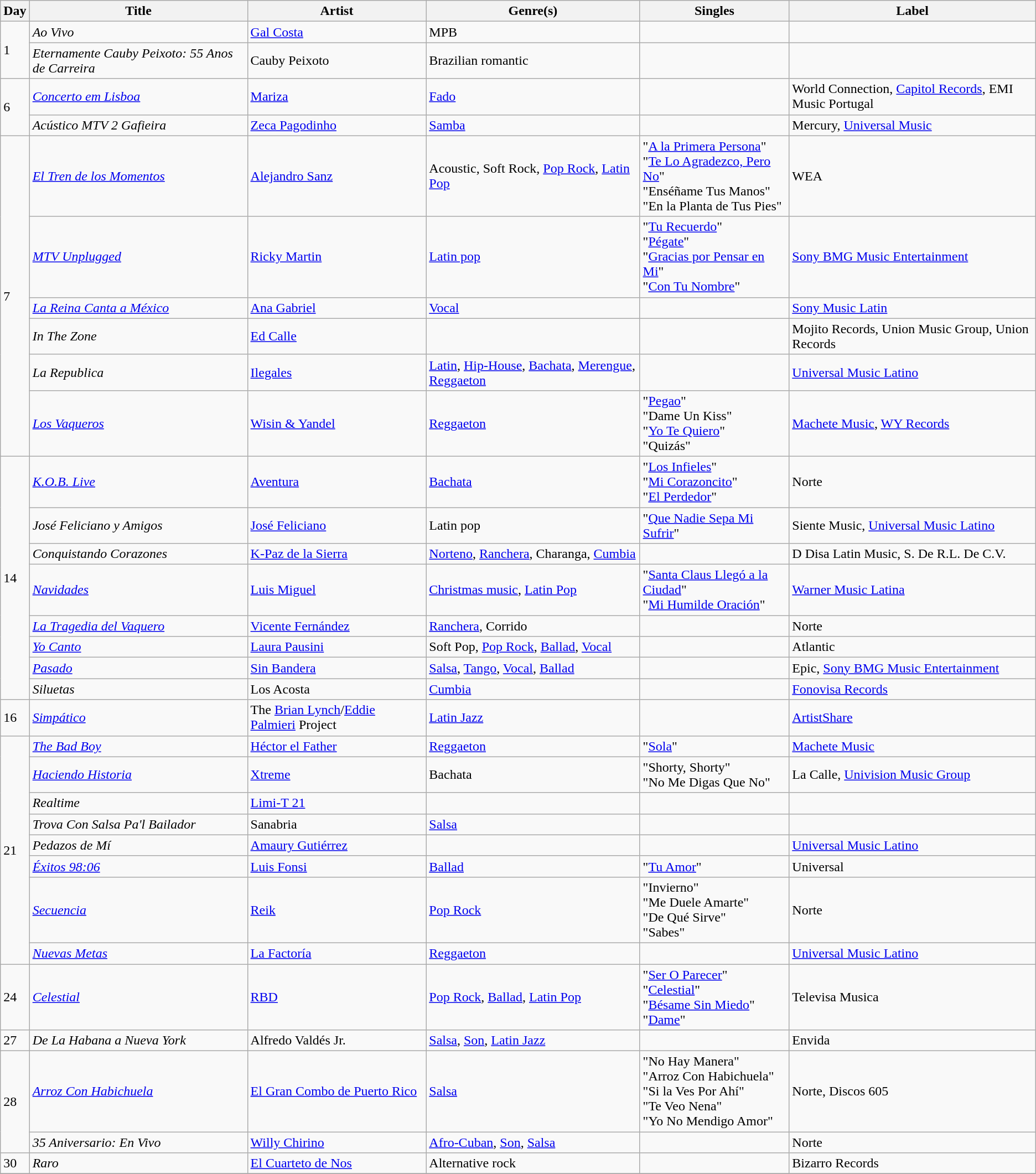<table class="wikitable sortable" style="text-align: left;">
<tr>
<th>Day</th>
<th>Title</th>
<th>Artist</th>
<th>Genre(s)</th>
<th>Singles</th>
<th>Label</th>
</tr>
<tr>
<td rowspan="2">1</td>
<td><em>Ao Vivo</em></td>
<td><a href='#'>Gal Costa</a></td>
<td>MPB</td>
<td></td>
<td></td>
</tr>
<tr>
<td><em>Eternamente Cauby Peixoto: 55 Anos de Carreira</em></td>
<td>Cauby Peixoto</td>
<td>Brazilian romantic</td>
<td></td>
<td></td>
</tr>
<tr>
<td rowspan="2">6</td>
<td><em><a href='#'>Concerto em Lisboa</a></em></td>
<td><a href='#'>Mariza</a></td>
<td><a href='#'>Fado</a></td>
<td></td>
<td>World Connection, <a href='#'>Capitol Records</a>, EMI Music Portugal</td>
</tr>
<tr>
<td><em>Acústico MTV 2 Gafieira</em></td>
<td><a href='#'>Zeca Pagodinho</a></td>
<td><a href='#'>Samba</a></td>
<td></td>
<td>Mercury, <a href='#'>Universal Music</a></td>
</tr>
<tr>
<td rowspan="6">7</td>
<td><em><a href='#'>El Tren de los Momentos</a></em></td>
<td><a href='#'>Alejandro Sanz</a></td>
<td>Acoustic, Soft Rock, <a href='#'>Pop Rock</a>, <a href='#'>Latin Pop</a></td>
<td>"<a href='#'>A la Primera Persona</a>"<br>"<a href='#'>Te Lo Agradezco, Pero No</a>"<br>"Enséñame Tus Manos"<br>"En la Planta de Tus Pies"</td>
<td>WEA</td>
</tr>
<tr>
<td><em><a href='#'>MTV Unplugged</a></em></td>
<td><a href='#'>Ricky Martin</a></td>
<td><a href='#'>Latin pop</a></td>
<td>"<a href='#'>Tu Recuerdo</a>"<br>"<a href='#'>Pégate</a>"<br>"<a href='#'>Gracias por Pensar en Mi</a>"<br>"<a href='#'>Con Tu Nombre</a>"</td>
<td><a href='#'>Sony BMG Music Entertainment</a></td>
</tr>
<tr>
<td><em><a href='#'>La Reina Canta a México</a></em></td>
<td><a href='#'>Ana Gabriel</a></td>
<td><a href='#'>Vocal</a></td>
<td></td>
<td><a href='#'>Sony Music Latin</a></td>
</tr>
<tr>
<td><em>In The Zone</em></td>
<td><a href='#'>Ed Calle</a></td>
<td></td>
<td></td>
<td>Mojito Records, Union Music Group, Union Records</td>
</tr>
<tr>
<td><em>La Republica</em></td>
<td><a href='#'>Ilegales</a></td>
<td><a href='#'>Latin</a>, <a href='#'>Hip-House</a>, <a href='#'>Bachata</a>, <a href='#'>Merengue</a>, <a href='#'>Reggaeton</a></td>
<td></td>
<td><a href='#'>Universal Music Latino</a></td>
</tr>
<tr>
<td><em><a href='#'>Los Vaqueros</a></em></td>
<td><a href='#'>Wisin & Yandel</a></td>
<td><a href='#'>Reggaeton</a></td>
<td>"<a href='#'>Pegao</a>"<br>"Dame Un Kiss"<br>"<a href='#'>Yo Te Quiero</a>"<br>"Quizás"</td>
<td><a href='#'>Machete Music</a>, <a href='#'>WY Records</a></td>
</tr>
<tr>
<td rowspan="8">14</td>
<td><em><a href='#'>K.O.B. Live</a></em></td>
<td><a href='#'>Aventura</a></td>
<td><a href='#'>Bachata</a></td>
<td>"<a href='#'>Los Infieles</a>"<br>"<a href='#'>Mi Corazoncito</a>"<br>"<a href='#'>El Perdedor</a>"</td>
<td>Norte</td>
</tr>
<tr>
<td><em>José Feliciano y Amigos</em></td>
<td><a href='#'>José Feliciano</a></td>
<td>Latin pop</td>
<td>"<a href='#'>Que Nadie Sepa Mi Sufrir</a>"</td>
<td>Siente Music, <a href='#'>Universal Music Latino</a></td>
</tr>
<tr>
<td><em>Conquistando Corazones</em></td>
<td><a href='#'>K-Paz de la Sierra</a></td>
<td><a href='#'>Norteno</a>, <a href='#'>Ranchera</a>, Charanga, <a href='#'>Cumbia</a></td>
<td></td>
<td>D Disa Latin Music, S. De R.L. De C.V.</td>
</tr>
<tr>
<td><em><a href='#'>Navidades</a></em></td>
<td><a href='#'>Luis Miguel</a></td>
<td><a href='#'>Christmas music</a>, <a href='#'>Latin Pop</a></td>
<td>"<a href='#'>Santa Claus Llegó a la Ciudad</a>"<br>"<a href='#'>Mi Humilde Oración</a>"</td>
<td><a href='#'>Warner Music Latina</a></td>
</tr>
<tr>
<td><em><a href='#'>La Tragedia del Vaquero</a></em></td>
<td><a href='#'>Vicente Fernández</a></td>
<td><a href='#'>Ranchera</a>, Corrido</td>
<td></td>
<td>Norte</td>
</tr>
<tr>
<td><em><a href='#'>Yo Canto</a></em></td>
<td><a href='#'>Laura Pausini</a></td>
<td>Soft Pop, <a href='#'>Pop Rock</a>, <a href='#'>Ballad</a>, <a href='#'>Vocal</a></td>
<td></td>
<td>Atlantic</td>
</tr>
<tr>
<td><em><a href='#'>Pasado</a></em></td>
<td><a href='#'>Sin Bandera</a></td>
<td><a href='#'>Salsa</a>, <a href='#'>Tango</a>, <a href='#'>Vocal</a>, <a href='#'>Ballad</a></td>
<td></td>
<td>Epic, <a href='#'>Sony BMG Music Entertainment</a></td>
</tr>
<tr>
<td><em>Siluetas</em></td>
<td>Los Acosta</td>
<td><a href='#'>Cumbia</a></td>
<td></td>
<td><a href='#'>Fonovisa Records</a></td>
</tr>
<tr>
<td>16</td>
<td><em><a href='#'>Simpático</a></em></td>
<td>The <a href='#'>Brian Lynch</a>/<a href='#'>Eddie Palmieri</a> Project</td>
<td><a href='#'>Latin Jazz</a></td>
<td></td>
<td><a href='#'>ArtistShare</a></td>
</tr>
<tr>
<td rowspan="8">21</td>
<td><em><a href='#'>The Bad Boy</a></em></td>
<td><a href='#'>Héctor el Father</a></td>
<td><a href='#'>Reggaeton</a></td>
<td>"<a href='#'>Sola</a>"</td>
<td><a href='#'>Machete Music</a></td>
</tr>
<tr>
<td><em><a href='#'>Haciendo Historia</a></em></td>
<td><a href='#'>Xtreme</a></td>
<td>Bachata</td>
<td>"Shorty, Shorty"<br>"No Me Digas Que No"</td>
<td>La Calle, <a href='#'>Univision Music Group</a></td>
</tr>
<tr>
<td><em>Realtime</em></td>
<td><a href='#'>Limi-T 21</a></td>
<td></td>
<td></td>
<td></td>
</tr>
<tr>
<td><em>Trova Con Salsa Pa'l Bailador</em></td>
<td>Sanabria</td>
<td><a href='#'>Salsa</a></td>
<td></td>
<td></td>
</tr>
<tr>
<td><em>Pedazos de Mí</em></td>
<td><a href='#'>Amaury Gutiérrez</a></td>
<td></td>
<td></td>
<td><a href='#'>Universal Music Latino</a></td>
</tr>
<tr>
<td><em><a href='#'>Éxitos 98:06</a></em></td>
<td><a href='#'>Luis Fonsi</a></td>
<td><a href='#'>Ballad</a></td>
<td>"<a href='#'>Tu Amor</a>"</td>
<td>Universal</td>
</tr>
<tr>
<td><em><a href='#'>Secuencia</a></em></td>
<td><a href='#'>Reik</a></td>
<td><a href='#'>Pop Rock</a></td>
<td>"Invierno"<br>"Me Duele Amarte"<br>"De Qué Sirve"<br>"Sabes"</td>
<td>Norte</td>
</tr>
<tr>
<td><em><a href='#'>Nuevas Metas</a></em></td>
<td><a href='#'>La Factoría</a></td>
<td><a href='#'>Reggaeton</a></td>
<td></td>
<td><a href='#'>Universal Music Latino</a></td>
</tr>
<tr>
<td>24</td>
<td><em><a href='#'>Celestial</a></em></td>
<td><a href='#'>RBD</a></td>
<td><a href='#'>Pop Rock</a>, <a href='#'>Ballad</a>, <a href='#'>Latin Pop</a></td>
<td>"<a href='#'>Ser O Parecer</a>"<br>"<a href='#'>Celestial</a>"<br>"<a href='#'>Bésame Sin Miedo</a>"<br>"<a href='#'>Dame</a>"</td>
<td>Televisa Musica</td>
</tr>
<tr>
<td>27</td>
<td><em>De La Habana a Nueva York</em></td>
<td>Alfredo Valdés Jr.</td>
<td><a href='#'>Salsa</a>, <a href='#'>Son</a>, <a href='#'>Latin Jazz</a></td>
<td></td>
<td>Envida</td>
</tr>
<tr>
<td rowspan="2">28</td>
<td><em><a href='#'>Arroz Con Habichuela</a></em></td>
<td><a href='#'>El Gran Combo de Puerto Rico</a></td>
<td><a href='#'>Salsa</a></td>
<td>"No Hay Manera"<br>"Arroz Con Habichuela"<br>"Si la Ves Por Ahí"<br>"Te Veo Nena"<br>"Yo No Mendigo Amor"</td>
<td>Norte, Discos 605</td>
</tr>
<tr>
<td><em>35 Aniversario: En Vivo</em></td>
<td><a href='#'>Willy Chirino</a></td>
<td><a href='#'>Afro-Cuban</a>, <a href='#'>Son</a>, <a href='#'>Salsa</a></td>
<td></td>
<td>Norte</td>
</tr>
<tr>
<td>30</td>
<td><em>Raro</em></td>
<td><a href='#'>El Cuarteto de Nos</a></td>
<td>Alternative rock</td>
<td></td>
<td>Bizarro Records</td>
</tr>
<tr>
</tr>
</table>
